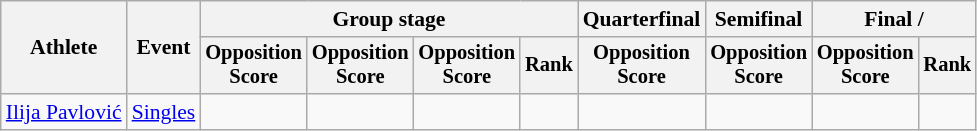<table class="wikitable" style="font-size:90%">
<tr>
<th rowspan=2>Athlete</th>
<th rowspan=2>Event</th>
<th colspan=4>Group stage</th>
<th>Quarterfinal</th>
<th>Semifinal</th>
<th colspan=2>Final / </th>
</tr>
<tr style="font-size:95%">
<th>Opposition<br>Score</th>
<th>Opposition<br>Score</th>
<th>Opposition<br>Score</th>
<th>Rank</th>
<th>Opposition<br>Score</th>
<th>Opposition<br>Score</th>
<th>Opposition<br>Score</th>
<th>Rank</th>
</tr>
<tr align=center>
<td align=left><a href='#'>Ilija Pavlović</a></td>
<td align=left><a href='#'>Singles</a></td>
<td></td>
<td></td>
<td></td>
<td></td>
<td></td>
<td></td>
<td></td>
<td></td>
</tr>
</table>
